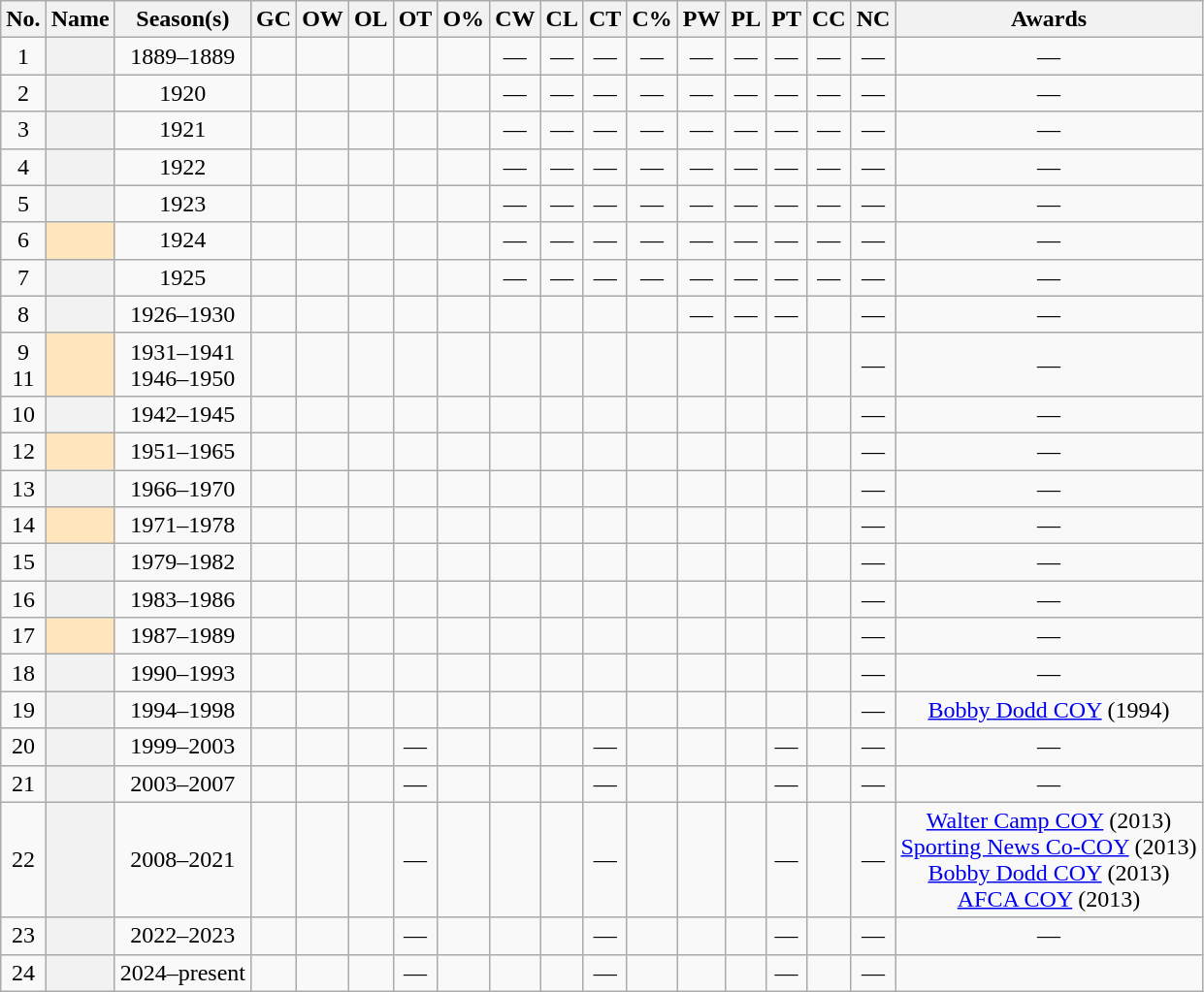<table class="wikitable sortable" style="text-align:center">
<tr>
<th scope="col" class="unsortable">No.</th>
<th scope="col">Name<br></th>
<th scope="col">Season(s)<br></th>
<th scope="col">GC</th>
<th scope="col">OW</th>
<th scope="col">OL</th>
<th scope="col">OT</th>
<th scope="col">O%</th>
<th scope="col">CW</th>
<th scope="col">CL</th>
<th scope="col">CT</th>
<th scope="col">C%</th>
<th scope="col">PW</th>
<th scope="col">PL</th>
<th scope="col">PT</th>
<th scope="col">CC</th>
<th scope="col">NC</th>
<th scope="col" class="unsortable">Awards</th>
</tr>
<tr>
<td>1</td>
<th scope="row"></th>
<td>1889–1889</td>
<td></td>
<td></td>
<td></td>
<td></td>
<td></td>
<td>—</td>
<td>—</td>
<td>—</td>
<td>—</td>
<td>—</td>
<td>—</td>
<td>—</td>
<td>—</td>
<td>—</td>
<td>—</td>
</tr>
<tr>
<td>2</td>
<th scope="row"></th>
<td>1920</td>
<td></td>
<td></td>
<td></td>
<td></td>
<td></td>
<td>—</td>
<td>—</td>
<td>—</td>
<td>—</td>
<td>—</td>
<td>—</td>
<td>—</td>
<td>—</td>
<td>—</td>
<td>—</td>
</tr>
<tr>
<td>3</td>
<th scope="row"></th>
<td>1921</td>
<td></td>
<td></td>
<td></td>
<td></td>
<td></td>
<td>—</td>
<td>—</td>
<td>—</td>
<td>—</td>
<td>—</td>
<td>—</td>
<td>—</td>
<td>—</td>
<td>—</td>
<td>—</td>
</tr>
<tr>
<td>4</td>
<th scope="row"></th>
<td>1922</td>
<td></td>
<td></td>
<td></td>
<td></td>
<td></td>
<td>—</td>
<td>—</td>
<td>—</td>
<td>—</td>
<td>—</td>
<td>—</td>
<td>—</td>
<td>—</td>
<td>—</td>
<td>—</td>
</tr>
<tr>
<td>5</td>
<th scope="row"></th>
<td>1923</td>
<td></td>
<td></td>
<td></td>
<td></td>
<td></td>
<td>—</td>
<td>—</td>
<td>—</td>
<td>—</td>
<td>—</td>
<td>—</td>
<td>—</td>
<td>—</td>
<td>—</td>
<td>—</td>
</tr>
<tr>
<td>6</td>
<td scope="row" align="center" bgcolor=#FFE6BD><strong></strong><sup></sup></td>
<td>1924</td>
<td></td>
<td></td>
<td></td>
<td></td>
<td></td>
<td>—</td>
<td>—</td>
<td>—</td>
<td>—</td>
<td>—</td>
<td>—</td>
<td>—</td>
<td>—</td>
<td>—</td>
<td>—</td>
</tr>
<tr>
<td>7</td>
<th scope="row"></th>
<td>1925</td>
<td></td>
<td></td>
<td></td>
<td></td>
<td></td>
<td>—</td>
<td>—</td>
<td>—</td>
<td>—</td>
<td>—</td>
<td>—</td>
<td>—</td>
<td>—</td>
<td>—</td>
<td>—</td>
</tr>
<tr>
<td>8</td>
<th scope="row"></th>
<td>1926–1930</td>
<td></td>
<td></td>
<td></td>
<td></td>
<td></td>
<td></td>
<td></td>
<td></td>
<td></td>
<td>—</td>
<td>—</td>
<td>—</td>
<td></td>
<td>—</td>
<td>—</td>
</tr>
<tr>
<td>9<br>11</td>
<td scope="row" align="center" bgcolor=#FFE6BD><strong></strong><sup></sup></td>
<td>1931–1941<br>1946–1950</td>
<td></td>
<td></td>
<td></td>
<td></td>
<td></td>
<td></td>
<td></td>
<td></td>
<td></td>
<td></td>
<td></td>
<td></td>
<td></td>
<td>—</td>
<td>—</td>
</tr>
<tr>
<td>10</td>
<th scope="row"></th>
<td>1942–1945</td>
<td></td>
<td></td>
<td></td>
<td></td>
<td></td>
<td></td>
<td></td>
<td></td>
<td></td>
<td></td>
<td></td>
<td></td>
<td></td>
<td>—</td>
<td>—</td>
</tr>
<tr>
<td>12</td>
<td scope="row" align="center" bgcolor=#FFE6BD><strong></strong><sup></sup></td>
<td>1951–1965</td>
<td></td>
<td></td>
<td></td>
<td></td>
<td></td>
<td></td>
<td></td>
<td></td>
<td></td>
<td></td>
<td></td>
<td></td>
<td></td>
<td>—</td>
<td>—</td>
</tr>
<tr>
<td>13</td>
<th scope="row"></th>
<td>1966–1970</td>
<td></td>
<td></td>
<td></td>
<td></td>
<td></td>
<td></td>
<td></td>
<td></td>
<td></td>
<td></td>
<td></td>
<td></td>
<td></td>
<td>—</td>
<td>—</td>
</tr>
<tr>
<td>14</td>
<td scope="row" align="center" bgcolor=#FFE6BD><strong></strong><sup></sup></td>
<td>1971–1978</td>
<td></td>
<td></td>
<td></td>
<td></td>
<td></td>
<td></td>
<td></td>
<td></td>
<td></td>
<td></td>
<td></td>
<td></td>
<td></td>
<td>—</td>
<td>—</td>
</tr>
<tr>
<td>15</td>
<th scope="row"></th>
<td>1979–1982</td>
<td></td>
<td></td>
<td></td>
<td></td>
<td></td>
<td></td>
<td></td>
<td></td>
<td></td>
<td></td>
<td></td>
<td></td>
<td></td>
<td>—</td>
<td>—</td>
</tr>
<tr>
<td>16</td>
<th scope="row"></th>
<td>1983–1986</td>
<td></td>
<td></td>
<td></td>
<td></td>
<td></td>
<td></td>
<td></td>
<td></td>
<td></td>
<td></td>
<td></td>
<td></td>
<td></td>
<td>—</td>
<td>—</td>
</tr>
<tr>
<td>17</td>
<td scope="row" align="center" bgcolor=#FFE6BD><strong></strong><sup></sup></td>
<td>1987–1989</td>
<td></td>
<td></td>
<td></td>
<td></td>
<td></td>
<td></td>
<td></td>
<td></td>
<td></td>
<td></td>
<td></td>
<td></td>
<td></td>
<td>—</td>
<td>—</td>
</tr>
<tr>
<td>18</td>
<th scope="row"></th>
<td>1990–1993</td>
<td></td>
<td></td>
<td></td>
<td></td>
<td></td>
<td></td>
<td></td>
<td></td>
<td></td>
<td></td>
<td></td>
<td></td>
<td></td>
<td>—</td>
<td>—</td>
</tr>
<tr>
<td>19</td>
<th scope="row"></th>
<td>1994–1998</td>
<td></td>
<td></td>
<td></td>
<td></td>
<td></td>
<td></td>
<td></td>
<td></td>
<td></td>
<td></td>
<td></td>
<td></td>
<td></td>
<td>—</td>
<td><a href='#'>Bobby Dodd COY</a> (1994)</td>
</tr>
<tr>
<td>20</td>
<th scope="row"></th>
<td>1999–2003</td>
<td></td>
<td></td>
<td></td>
<td>—</td>
<td></td>
<td></td>
<td></td>
<td>—</td>
<td></td>
<td></td>
<td></td>
<td>—</td>
<td></td>
<td>—</td>
<td>—</td>
</tr>
<tr>
<td>21</td>
<th scope="row"></th>
<td>2003–2007</td>
<td></td>
<td></td>
<td></td>
<td>—</td>
<td></td>
<td></td>
<td></td>
<td>—</td>
<td></td>
<td></td>
<td></td>
<td>—</td>
<td></td>
<td>—</td>
<td>—</td>
</tr>
<tr>
<td>22</td>
<th scope="row"></th>
<td>2008–2021</td>
<td></td>
<td></td>
<td></td>
<td>—</td>
<td></td>
<td></td>
<td></td>
<td>—</td>
<td></td>
<td></td>
<td></td>
<td>—</td>
<td></td>
<td>—</td>
<td><a href='#'>Walter Camp COY</a> (2013)<br><a href='#'>Sporting News Co-COY</a> (2013)<br><a href='#'>Bobby Dodd COY</a> (2013)<br><a href='#'>AFCA COY</a> (2013)</td>
</tr>
<tr>
<td>23</td>
<th scope="row"></th>
<td>2022–2023</td>
<td></td>
<td></td>
<td></td>
<td>—</td>
<td></td>
<td></td>
<td></td>
<td>—</td>
<td></td>
<td></td>
<td></td>
<td>—</td>
<td></td>
<td>—</td>
<td>—</td>
</tr>
<tr>
<td>24</td>
<th scope="row"></th>
<td>2024–present</td>
<td></td>
<td></td>
<td></td>
<td>—</td>
<td></td>
<td></td>
<td></td>
<td>—</td>
<td></td>
<td></td>
<td></td>
<td>—</td>
<td></td>
<td>—</td>
</tr>
</table>
